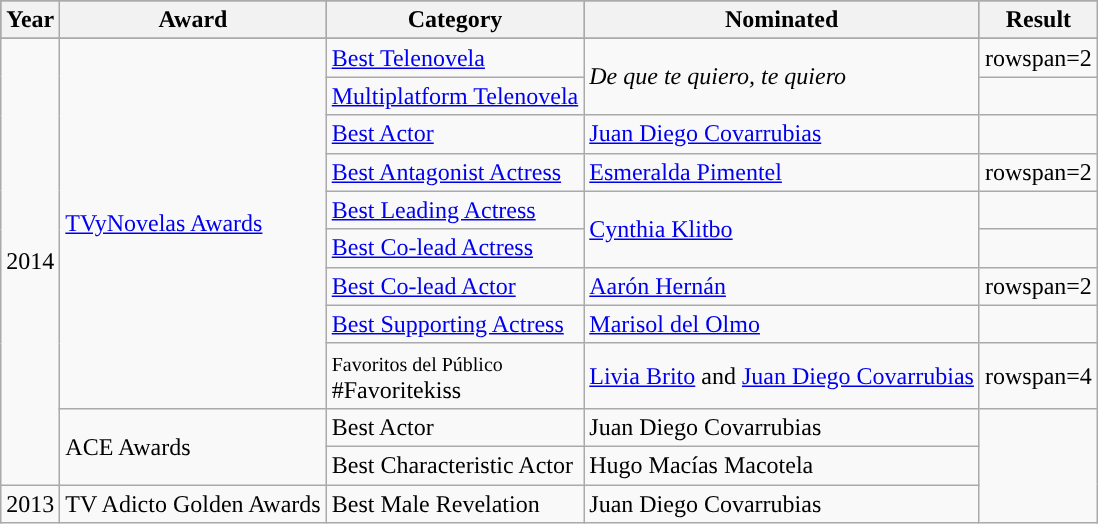<table class="wikitable">
<tr style="background:#96c;">
<th>Year</th>
<th>Award</th>
<th>Category</th>
<th>Nominated</th>
<th>Result</th>
</tr>
<tr>
</tr>
<tr>
<td rowspan="12">2014</td>
<td rowspan="10"><a href='#'>TVyNovelas Awards</a></td>
</tr>
<tr>
<td><a href='#'>Best Telenovela</a></td>
<td rowspan="2"><em>De que te quiero, te quiero</em></td>
<td>rowspan=2 </td>
</tr>
<tr>
<td><a href='#'>Multiplatform Telenovela</a></td>
</tr>
<tr>
<td><a href='#'>Best Actor</a></td>
<td><a href='#'>Juan Diego Covarrubias</a></td>
<td></td>
</tr>
<tr>
<td><a href='#'>Best Antagonist Actress</a></td>
<td><a href='#'>Esmeralda Pimentel</a></td>
<td>rowspan=2 </td>
</tr>
<tr>
<td><a href='#'>Best Leading Actress</a></td>
<td rowspan=2><a href='#'>Cynthia Klitbo</a></td>
</tr>
<tr>
<td><a href='#'>Best Co-lead Actress</a></td>
<td></td>
</tr>
<tr>
<td><a href='#'>Best Co-lead Actor</a></td>
<td><a href='#'>Aarón Hernán</a></td>
<td>rowspan=2 </td>
</tr>
<tr>
<td><a href='#'>Best Supporting Actress</a></td>
<td><a href='#'>Marisol del Olmo</a></td>
</tr>
<tr>
<td><small>Favoritos del Público</small><br>#Favoritekiss</td>
<td><a href='#'>Livia Brito</a> and <a href='#'>Juan Diego Covarrubias</a></td>
<td>rowspan=4 </td>
</tr>
<tr>
<td rowspan=2>ACE Awards</td>
<td>Best Actor</td>
<td>Juan Diego Covarrubias</td>
</tr>
<tr>
<td>Best Characteristic Actor</td>
<td>Hugo Macías Macotela</td>
</tr>
<tr>
<td>2013</td>
<td>TV Adicto Golden Awards</td>
<td>Best Male Revelation</td>
<td>Juan Diego Covarrubias</td>
</tr>
</table>
